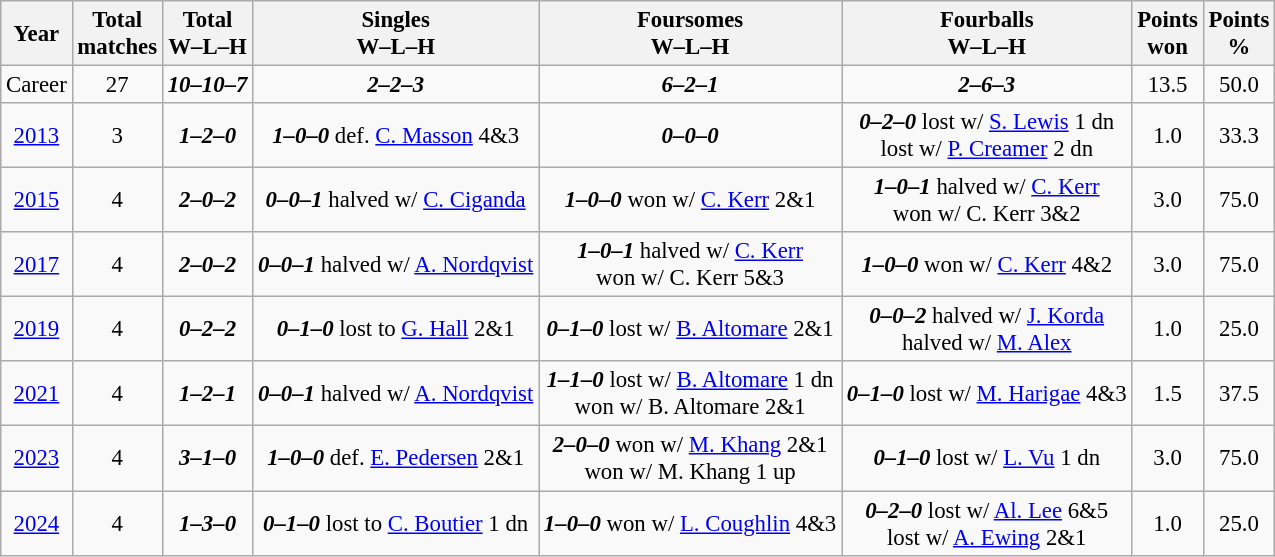<table class="wikitable" style="text-align:center; font-size: 95%;">
<tr>
<th>Year</th>
<th>Total<br>matches</th>
<th>Total<br>W–L–H</th>
<th>Singles<br>W–L–H</th>
<th>Foursomes<br>W–L–H</th>
<th>Fourballs<br>W–L–H</th>
<th>Points<br>won</th>
<th>Points<br>%</th>
</tr>
<tr>
<td>Career</td>
<td>27</td>
<td><strong><em>10–10–7</em></strong></td>
<td><strong><em>2–2–3</em></strong></td>
<td><strong><em>6–2–1</em></strong></td>
<td><strong><em>2–6–3</em></strong></td>
<td>13.5</td>
<td>50.0</td>
</tr>
<tr>
<td><a href='#'>2013</a></td>
<td>3</td>
<td><strong><em>1–2–0</em></strong></td>
<td><strong><em>1–0–0</em></strong> def. <a href='#'>C. Masson</a> 4&3</td>
<td><strong><em>0–0–0</em></strong></td>
<td><strong><em>0–2–0</em></strong> lost w/ <a href='#'>S. Lewis</a> 1 dn<br>lost w/ <a href='#'>P. Creamer</a> 2 dn</td>
<td>1.0</td>
<td>33.3</td>
</tr>
<tr>
<td><a href='#'>2015</a></td>
<td>4</td>
<td><strong><em>2–0–2</em></strong></td>
<td><strong><em>0–0–1</em></strong> halved w/ <a href='#'>C. Ciganda</a></td>
<td><strong><em>1–0–0</em></strong> won w/ <a href='#'>C. Kerr</a> 2&1</td>
<td><strong><em>1–0–1</em></strong> halved w/ <a href='#'>C. Kerr</a><br>won w/ C. Kerr 3&2</td>
<td>3.0</td>
<td>75.0</td>
</tr>
<tr>
<td><a href='#'>2017</a></td>
<td>4</td>
<td><strong><em>2–0–2</em></strong></td>
<td><strong><em>0–0–1</em></strong> halved w/ <a href='#'>A. Nordqvist</a></td>
<td><strong><em>1–0–1</em></strong> halved w/ <a href='#'>C. Kerr</a><br>won w/ C. Kerr 5&3</td>
<td><strong><em>1–0–0</em></strong> won w/ <a href='#'>C. Kerr</a> 4&2</td>
<td>3.0</td>
<td>75.0</td>
</tr>
<tr>
<td><a href='#'>2019</a></td>
<td>4</td>
<td><strong><em>0–2–2</em></strong></td>
<td><strong><em>0–1–0</em></strong> lost to <a href='#'>G. Hall</a> 2&1</td>
<td><strong><em>0–1–0</em></strong> lost w/ <a href='#'>B. Altomare</a> 2&1</td>
<td><strong><em>0–0–2</em></strong> halved w/ <a href='#'>J. Korda</a><br>halved w/ <a href='#'>M. Alex</a></td>
<td>1.0</td>
<td>25.0</td>
</tr>
<tr>
<td><a href='#'>2021</a></td>
<td>4</td>
<td><strong><em>1–2–1</em></strong></td>
<td><strong><em>0–0–1</em></strong> halved w/ <a href='#'>A. Nordqvist</a></td>
<td><strong><em>1–1–0</em></strong> lost w/ <a href='#'>B. Altomare</a> 1 dn<br>won w/ B. Altomare 2&1</td>
<td><strong><em>0–1–0</em></strong> lost w/ <a href='#'>M. Harigae</a> 4&3</td>
<td>1.5</td>
<td>37.5</td>
</tr>
<tr>
<td><a href='#'>2023</a></td>
<td>4</td>
<td><strong><em>3–1–0</em></strong></td>
<td><strong><em>1–0–0</em></strong> def. <a href='#'>E. Pedersen</a> 2&1</td>
<td><strong><em>2–0–0</em></strong> won w/ <a href='#'>M. Khang</a> 2&1<br>won w/ M. Khang 1 up</td>
<td><strong><em>0–1–0</em></strong> lost w/ <a href='#'>L. Vu</a> 1 dn</td>
<td>3.0</td>
<td>75.0</td>
</tr>
<tr>
<td><a href='#'>2024</a></td>
<td>4</td>
<td><strong><em>1–3–0</em></strong></td>
<td><strong><em>0–1–0</em></strong> lost to  <a href='#'>C. Boutier</a> 1 dn</td>
<td><strong><em>1–0–0</em></strong> won w/ <a href='#'>L. Coughlin</a> 4&3</td>
<td><strong><em>0–2–0</em></strong> lost w/ <a href='#'>Al. Lee</a> 6&5<br>lost w/ <a href='#'>A. Ewing</a> 2&1</td>
<td>1.0</td>
<td>25.0</td>
</tr>
</table>
